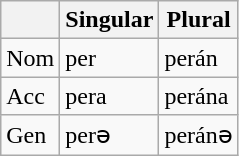<table class="wikitable">
<tr>
<th></th>
<th>Singular</th>
<th>Plural</th>
</tr>
<tr>
<td>Nom</td>
<td>per</td>
<td>perán</td>
</tr>
<tr>
<td>Acc</td>
<td>pera</td>
<td>perána</td>
</tr>
<tr>
<td>Gen</td>
<td>perə</td>
<td>peránə</td>
</tr>
</table>
